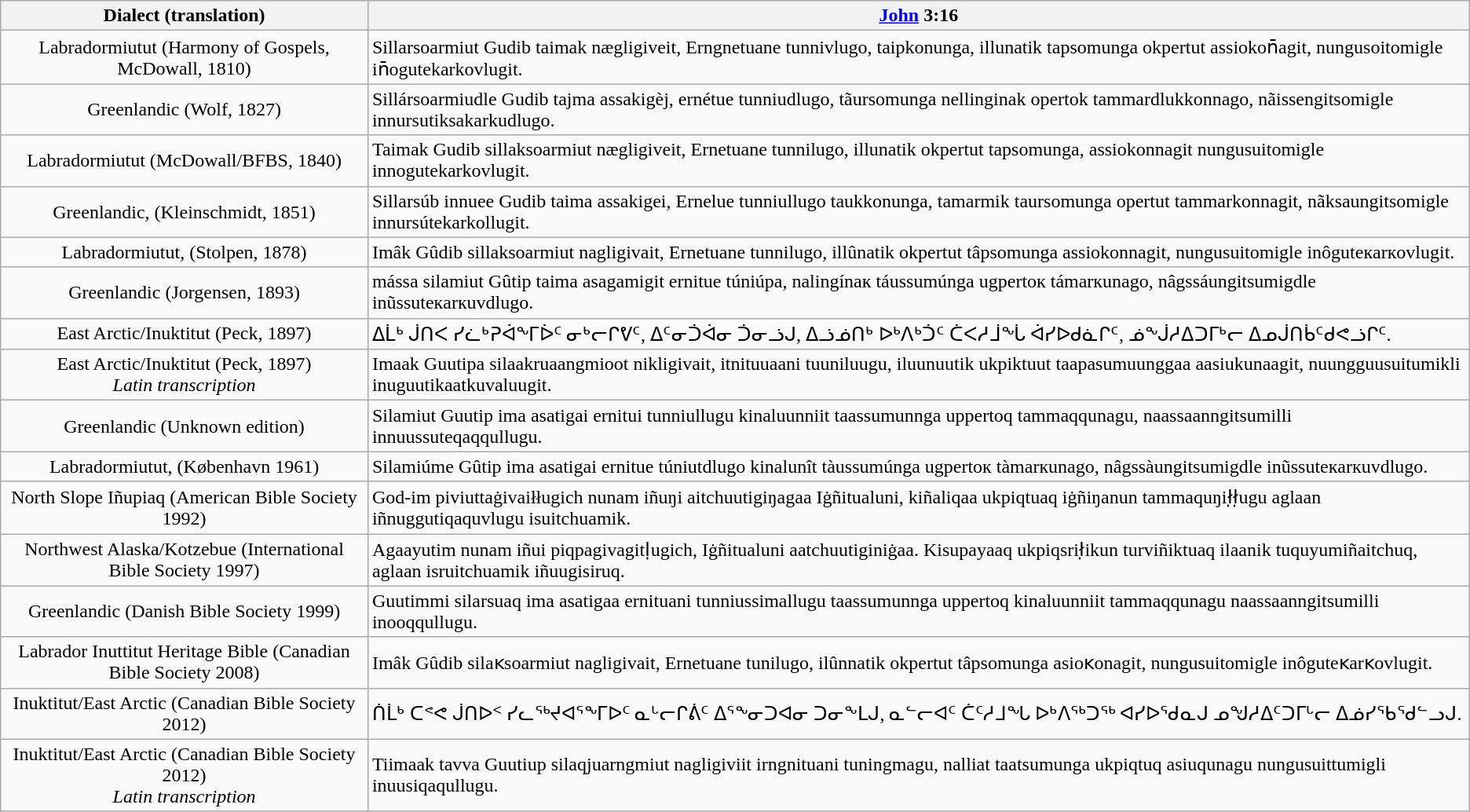<table class="wikitable">
<tr>
<th style="text-align:center; width:25%;">Dialect (translation)</th>
<th><a href='#'>John</a> 3:16</th>
</tr>
<tr>
<td style="text-align:center;">Labradormiutut (Harmony of Gospels, McDowall, 1810)</td>
<td>Sillarsoarmiut Gudib taimak nægligiveit, Erngnetuane tunnivlugo, taipkonunga, illunatik tapsomunga okpertut assiokon̄agit, nungusoitomigle in̄ogutekarkovlugit.</td>
</tr>
<tr>
<td style="text-align:center;">Greenlandic (Wolf, 1827)</td>
<td>Sillársoarmiudle Gudib tajma assakigèj, ernétue tunniudlugo, tãursomunga nellinginak opertok tammardlukkonnago, nãissengitsomigle innursutiksakarkudlugo.</td>
</tr>
<tr>
<td style="text-align:center;">Labradormiutut (McDowall/BFBS, 1840)</td>
<td>Taimak Gudib sillaksoarmiut nægligiveit, Ernetuane tunnilugo, illunatik okpertut tapsomunga, assiokonnagit nungusuitomigle innogutekarkovlugit.</td>
</tr>
<tr>
<td style="text-align:center;">Greenlandic, (Kleinschmidt, 1851)</td>
<td>Sillarsúb innuee Gudib taima assakigei, Ernelue tunniullugo taukkonunga, tamarmik taursomunga opertut tammarkonnagit, nãksaungitsomigle innursútekarkollugit.</td>
</tr>
<tr>
<td style="text-align:center;">Labradormiutut, (Stolpen, 1878)</td>
<td>Imâk Gûdib sillaksoarmiut nagligivait, Ernetuane tunnilugo, illûnatik okpertut tâpsomunga assiokonnagit, nungusuitomigle inôguteкarкovlugit.</td>
</tr>
<tr>
<td style="text-align:center;">Greenlandic (Jorgensen, 1893)</td>
<td>mássa silamiut Gûtip taima asagamigit ernitue túniúpa, nalingínaк táussumúnga ugpertoк támarкunago, nâgssáungitsumigdle inũssuteкarкuvdlugo.</td>
</tr>
<tr>
<td style="text-align:center;">East Arctic/Inuktitut (Peck, 1897)</td>
<td>ᐃᒫᒃ ᒎᑎᐸ ᓯᓛᒃᕈᐋᖕᒥᐆᑦ ᓂᒃᓕᒋᕓᑦ, ᐃᑦᓂᑑᐋᓂ ᑑᓂᓘᒍ, ᐃᓘᓅᑎᒃ ᐅᒃᐱᒃᑑᑦ ᑖᐸᓱᒨᖕᒑ ᐋᓯᐅᑯᓈᒋᑦ, ᓅᖕᒎᓱᐃᑐᒥᒃᓕ ᐃᓄᒎᑎᑳᑦᑯᕙᓘᒋᑦ.</td>
</tr>
<tr>
<td style="text-align:center;">East Arctic/Inuktitut (Peck, 1897) <br> <em>Latin transcription</em></td>
<td>Imaak Guutipa silaakruaangmioot nikligivait, itnituuaani tuuniluugu, iluunuutik ukpiktuut taapasumuunggaa aasiukunaagit, nuungguusuitumikli inuguutikaatkuvaluugit.</td>
</tr>
<tr>
<td style="text-align:center;">Greenlandic (Unknown edition)</td>
<td>Silamiut Guutip ima asatigai ernitui tunniullugu kinaluunniit taassumunnga uppertoq tammaqqunagu, naassaanngitsumilli innuussuteqaqqullugu.</td>
</tr>
<tr>
<td style="text-align:center;">Labradormiutut, (København 1961)</td>
<td>Silamiúme Gûtip ima asatigai ernitue túniutdlugo kinalunît tàussumúnga ugpertoк tàmarкunago, nâgssàungitsumigdle inũssuteкarкuvdlugo.</td>
</tr>
<tr>
<td style="text-align:center;">North Slope Iñupiaq (American Bible Society 1992)</td>
<td>God-im piviuttaġivaiłługich nunam iñuŋi aitchuutigiŋagaa Iġñitualuni, kiñaliqaa ukpiqtuaq iġñiŋanun tammaquŋił̣ł̣ugu aglaan iñnuggutiqaquvlugu isuitchuamik.</td>
</tr>
<tr>
<td style="text-align:center;">Northwest Alaska/Kotzebue (International Bible Society 1997)</td>
<td>Agaayutim nunam iñui piqpagivagitḷugich, Iġñitualuni aatchuutiginiġaa. Kisupayaaq ukpiqsrił̣ikun turviñiktuaq ilaanik tuquyumiñaitchuq, aglaan isruitchuamik iñuugisiruq.</td>
</tr>
<tr>
<td style="text-align:center;">Greenlandic (Danish Bible Society 1999)</td>
<td>Guutimmi silarsuaq ima asatigaa ernituani tunniussimallugu taassumunnga uppertoq kinaluunniit tammaqqunagu naassaanngitsumilli inooqqullugu.</td>
</tr>
<tr>
<td style="text-align:center;">Labrador Inuttitut Heritage Bible (Canadian Bible Society 2008)</td>
<td>Imâk Gûdib silaᴋsoarmiut nagligivait, Ernetuane tunilugo, ilûnnatik okpertut tâpsomunga asioᴋonagit, nungusuitomigle inôguteᴋarᴋovlugit.</td>
</tr>
<tr>
<td style="text-align:center;">Inuktitut/East Arctic (Canadian Bible Society 2012)</td>
<td>ᑏᒫᒃ ᑕᕝᕙ ᒎᑎᐅᑉ ᓯᓚᖅᔪᐊᕐᖕᒥᐅᑦ ᓇᒡᓕᒋᕖᑦ ᐃᕐᖕᓂᑐᐊᓂ ᑐᓂᖕᒪᒍ, ᓇᓪᓕᐊᑦ ᑖᑦᓱᒧᖓ ᐅᒃᐱᖅᑐᖅ ᐊᓯᐅᖁᓇᒍ ᓄᖑᓱᐃᑦᑐᒥᒡᓕ ᐃᓅᓯᖃᖁᓪᓗᒍ.</td>
</tr>
<tr>
<td style="text-align:center;">Inuktitut/East Arctic (Canadian Bible Society 2012)<br> <em>Latin transcription</em></td>
<td>Tiimaak tavva Guutiup silaqjuarngmiut nagligiviit irngnituani tuningmagu, nalliat taatsumunga ukpiqtuq asiuqunagu nungusuittumigli inuusiqaqullugu.</td>
</tr>
</table>
